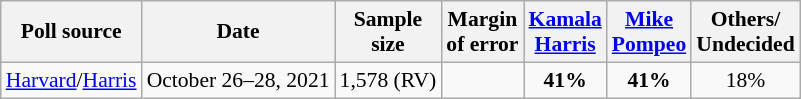<table class="wikitable sortable mw-datatable" style="text-align:center;font-size:90%;line-height:17px">
<tr>
<th>Poll source</th>
<th>Date</th>
<th>Sample<br>size</th>
<th>Margin<br>of error</th>
<th class="unsortable"><a href='#'>Kamala<br>Harris</a><br><small></small></th>
<th class="unsortable"><a href='#'>Mike<br>Pompeo</a><br><small></small></th>
<th class="unsortable">Others/<br>Undecided</th>
</tr>
<tr>
<td><a href='#'>Harvard</a>/<a href='#'>Harris</a></td>
<td data-sort-value="2021-10-28">October 26–28, 2021</td>
<td>1,578 (RV)</td>
<td></td>
<td><strong>41%</strong></td>
<td><strong>41%</strong></td>
<td>18%</td>
</tr>
</table>
